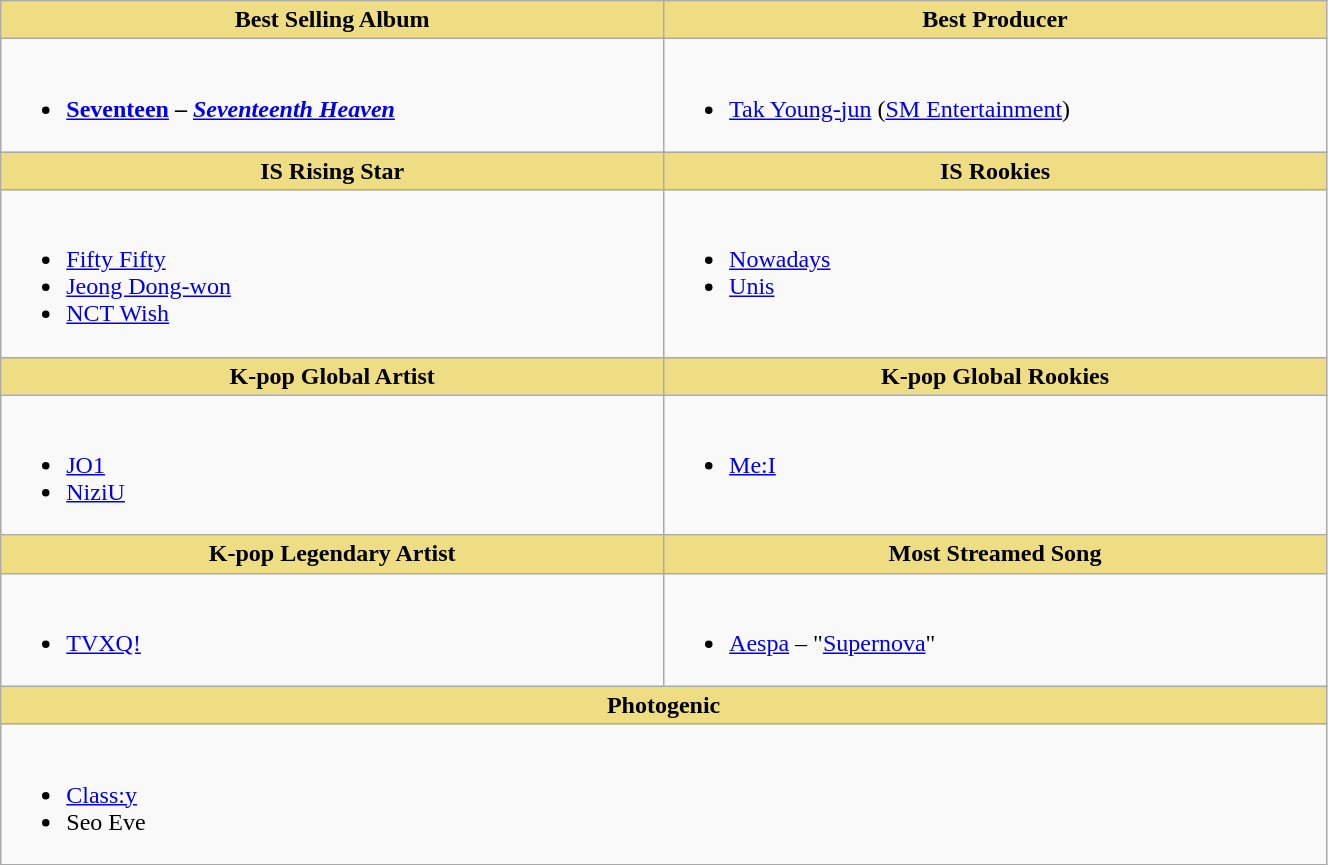<table class="wikitable" style="width:70%">
<tr>
<th scope="col" style="background:#EEDD82; width:50%">Best Selling Album</th>
<th scope="col" style="background:#EEDD82; width:50%">Best Producer</th>
</tr>
<tr>
<td style="vertical-align:top"><br><ul><li><strong><a href='#'>Seventeen</a> –  <em><a href='#'>Seventeenth Heaven</a><strong><em></li></ul></td>
<td style="vertical-align:top"><br><ul><li></strong><a href='#'>Tak Young-jun</a> (<a href='#'>SM Entertainment</a>)<strong></li></ul></td>
</tr>
<tr>
<th scope="col" style="background:#EEDD82; width:50%">IS Rising Star</th>
<th scope="col" style="background:#EEDD82; width:50%">IS Rookies</th>
</tr>
<tr>
<td style="vertical-align:top"><br><ul><li></strong><a href='#'>Fifty Fifty</a><strong></li><li></strong><a href='#'>Jeong Dong-won</a><strong></li><li></strong><a href='#'>NCT Wish</a><strong></li></ul></td>
<td style="vertical-align:top"><br><ul><li></strong><a href='#'>Nowadays</a><strong></li><li></strong><a href='#'>Unis</a><strong></li></ul></td>
</tr>
<tr>
<th scope="col" style="background:#EEDD82; width:50%">K-pop Global Artist</th>
<th scope="col" style="background:#EEDD82; width:50%">K-pop Global Rookies</th>
</tr>
<tr>
<td style="vertical-align:top"><br><ul><li></strong><a href='#'>JO1</a><strong></li><li></strong><a href='#'>NiziU</a><strong></li></ul></td>
<td style="vertical-align:top"><br><ul><li></strong><a href='#'>Me:I</a><strong></li></ul></td>
</tr>
<tr>
<th scope="col" style="background:#EEDD82; width:50%">K-pop Legendary Artist</th>
<th scope="col" style="background:#EEDD82; width:50%">Most Streamed Song</th>
</tr>
<tr>
<td style="vertical-align:top"><br><ul><li></strong><a href='#'>TVXQ!</a><strong></li></ul></td>
<td style="vertical-align:top"><br><ul><li></strong><a href='#'>Aespa</a> – "<a href='#'>Supernova</a>"<strong></li></ul></td>
</tr>
<tr>
<th scope="col" colspan="2" style="background:#EEDD82; width:100%">Photogenic</th>
</tr>
<tr>
<td colspan="2" style="vertical-align:top"><br><ul><li></strong><a href='#'>Class:y</a><strong></li><li></strong>Seo Eve<strong></li></ul></td>
</tr>
</table>
